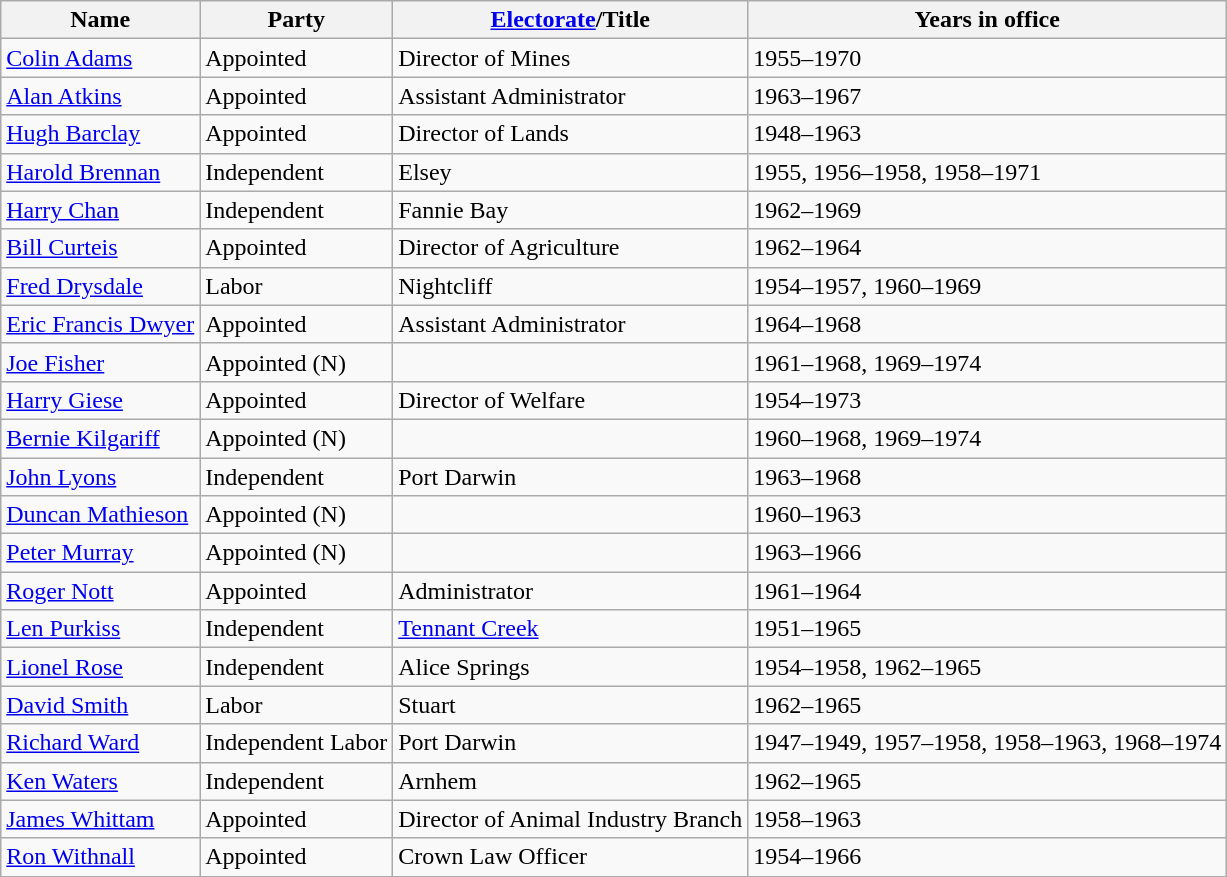<table class="wikitable sortable">
<tr>
<th>Name</th>
<th>Party</th>
<th><a href='#'>Electorate</a>/Title</th>
<th>Years in office</th>
</tr>
<tr>
<td><a href='#'>Colin Adams</a></td>
<td>Appointed</td>
<td>Director of Mines</td>
<td>1955–1970</td>
</tr>
<tr>
<td><a href='#'>Alan Atkins</a></td>
<td>Appointed</td>
<td>Assistant Administrator</td>
<td>1963–1967</td>
</tr>
<tr>
<td><a href='#'>Hugh Barclay</a></td>
<td>Appointed</td>
<td>Director of Lands</td>
<td>1948–1963</td>
</tr>
<tr>
<td><a href='#'>Harold Brennan</a></td>
<td>Independent</td>
<td>Elsey</td>
<td>1955, 1956–1958, 1958–1971</td>
</tr>
<tr>
<td><a href='#'>Harry Chan</a></td>
<td>Independent</td>
<td>Fannie Bay</td>
<td>1962–1969</td>
</tr>
<tr>
<td><a href='#'>Bill Curteis</a></td>
<td>Appointed</td>
<td>Director of Agriculture</td>
<td>1962–1964</td>
</tr>
<tr>
<td><a href='#'>Fred Drysdale</a></td>
<td>Labor</td>
<td>Nightcliff</td>
<td>1954–1957, 1960–1969</td>
</tr>
<tr>
<td><a href='#'>Eric Francis Dwyer</a></td>
<td>Appointed</td>
<td>Assistant Administrator</td>
<td>1964–1968</td>
</tr>
<tr>
<td><a href='#'>Joe Fisher</a></td>
<td>Appointed (N)</td>
<td></td>
<td>1961–1968, 1969–1974</td>
</tr>
<tr>
<td><a href='#'>Harry Giese</a></td>
<td>Appointed</td>
<td>Director of Welfare</td>
<td>1954–1973</td>
</tr>
<tr>
<td><a href='#'>Bernie Kilgariff</a></td>
<td>Appointed (N)</td>
<td></td>
<td>1960–1968, 1969–1974</td>
</tr>
<tr>
<td><a href='#'>John Lyons</a></td>
<td>Independent</td>
<td>Port Darwin</td>
<td>1963–1968</td>
</tr>
<tr>
<td><a href='#'>Duncan Mathieson</a></td>
<td>Appointed (N)</td>
<td></td>
<td>1960–1963</td>
</tr>
<tr>
<td><a href='#'>Peter Murray</a></td>
<td>Appointed (N)</td>
<td></td>
<td>1963–1966</td>
</tr>
<tr>
<td><a href='#'>Roger Nott</a></td>
<td>Appointed</td>
<td>Administrator</td>
<td>1961–1964</td>
</tr>
<tr>
<td><a href='#'>Len Purkiss</a></td>
<td>Independent</td>
<td><a href='#'>Tennant Creek</a></td>
<td>1951–1965</td>
</tr>
<tr>
<td><a href='#'>Lionel Rose</a> </td>
<td>Independent</td>
<td>Alice Springs</td>
<td>1954–1958, 1962–1965</td>
</tr>
<tr>
<td><a href='#'>David Smith</a></td>
<td>Labor</td>
<td>Stuart</td>
<td>1962–1965</td>
</tr>
<tr>
<td><a href='#'>Richard Ward</a></td>
<td>Independent Labor</td>
<td>Port Darwin</td>
<td>1947–1949, 1957–1958, 1958–1963, 1968–1974</td>
</tr>
<tr>
<td><a href='#'>Ken Waters</a></td>
<td>Independent</td>
<td>Arnhem</td>
<td>1962–1965</td>
</tr>
<tr>
<td><a href='#'>James Whittam</a></td>
<td>Appointed</td>
<td>Director of Animal Industry Branch</td>
<td>1958–1963</td>
</tr>
<tr>
<td><a href='#'>Ron Withnall</a></td>
<td>Appointed</td>
<td>Crown Law Officer</td>
<td>1954–1966</td>
</tr>
<tr>
</tr>
</table>
